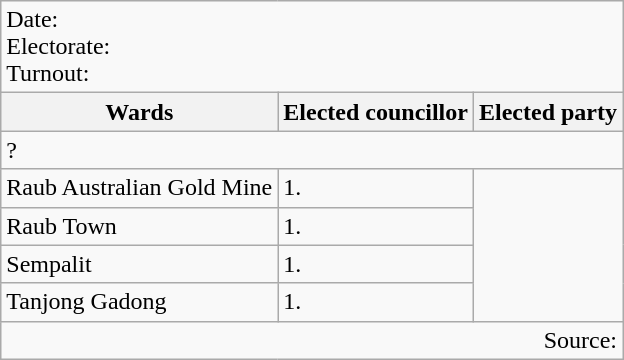<table class=wikitable>
<tr>
<td colspan=3>Date: <br>Electorate: <br>Turnout:</td>
</tr>
<tr>
<th>Wards</th>
<th>Elected councillor</th>
<th>Elected party</th>
</tr>
<tr>
<td colspan=3>? </td>
</tr>
<tr>
<td>Raub Australian Gold Mine</td>
<td>1.</td>
</tr>
<tr>
<td>Raub Town</td>
<td>1.</td>
</tr>
<tr>
<td>Sempalit</td>
<td>1.</td>
</tr>
<tr>
<td>Tanjong Gadong</td>
<td>1.</td>
</tr>
<tr>
<td colspan=3 align=right>Source:</td>
</tr>
</table>
